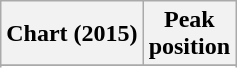<table class="wikitable plainrowheaders sortable">
<tr>
<th scope="col">Chart (2015)</th>
<th scope="col">Peak<br>position</th>
</tr>
<tr>
</tr>
<tr>
</tr>
<tr>
</tr>
</table>
